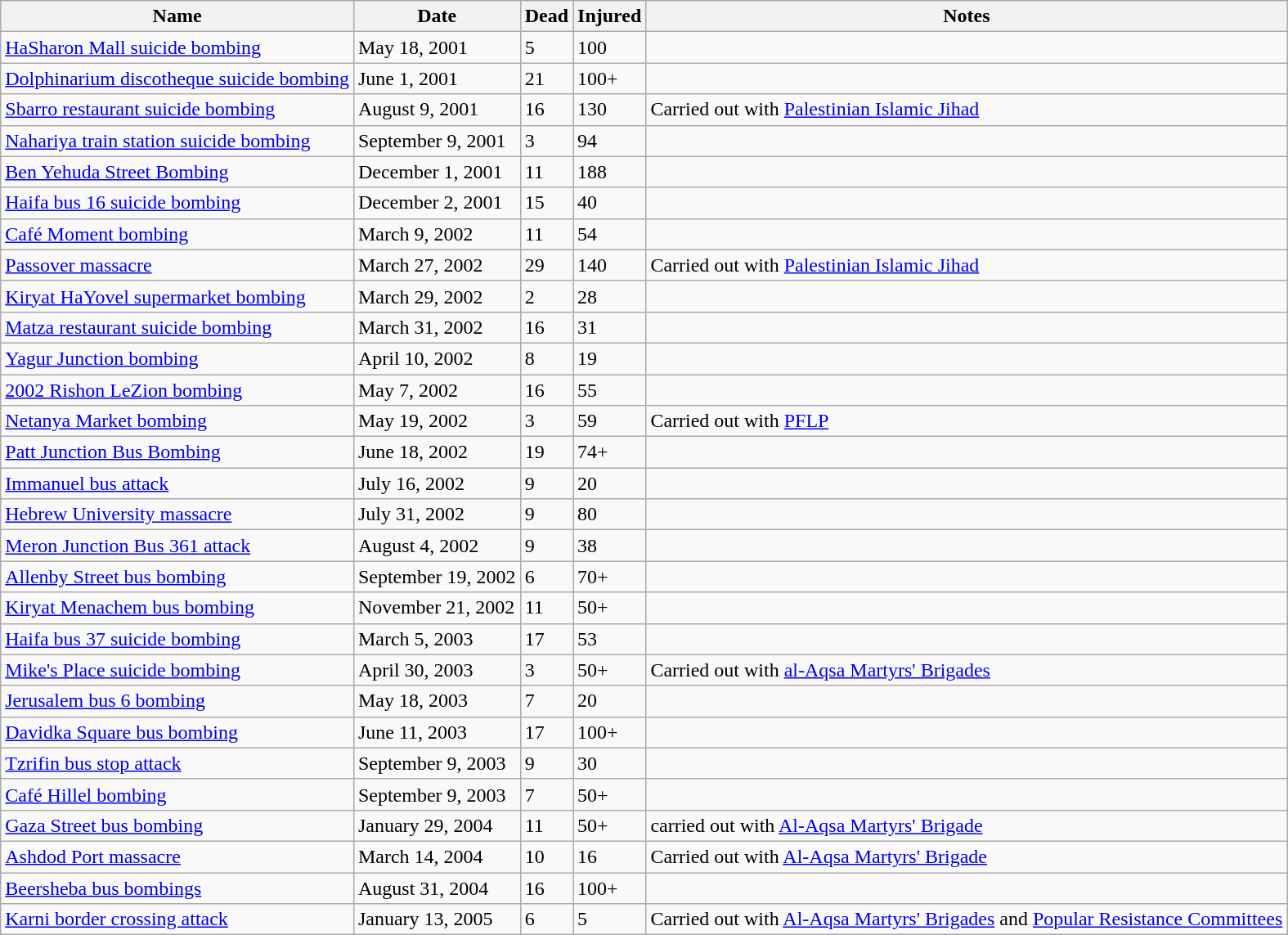<table class="wikitable sortable">
<tr>
<th>Name</th>
<th>Date</th>
<th>Dead</th>
<th>Injured</th>
<th>Notes</th>
</tr>
<tr>
<td><a href='#'>HaSharon Mall suicide bombing</a></td>
<td>May 18, 2001</td>
<td>5</td>
<td>100</td>
<td></td>
</tr>
<tr>
<td><a href='#'>Dolphinarium discotheque suicide bombing</a></td>
<td>June 1, 2001</td>
<td>21</td>
<td>100+</td>
<td></td>
</tr>
<tr>
<td><a href='#'>Sbarro restaurant suicide bombing</a></td>
<td>August 9, 2001</td>
<td>16</td>
<td>130</td>
<td>Carried out with <a href='#'>Palestinian Islamic Jihad</a></td>
</tr>
<tr>
<td><a href='#'>Nahariya train station suicide bombing</a></td>
<td>September 9, 2001</td>
<td>3</td>
<td>94</td>
<td></td>
</tr>
<tr>
<td><a href='#'>Ben Yehuda Street Bombing</a></td>
<td>December 1, 2001</td>
<td>11</td>
<td>188</td>
<td></td>
</tr>
<tr>
<td><a href='#'>Haifa bus 16 suicide bombing</a></td>
<td>December 2, 2001</td>
<td>15</td>
<td>40</td>
<td></td>
</tr>
<tr>
<td><a href='#'>Café Moment bombing</a></td>
<td>March 9, 2002</td>
<td>11</td>
<td>54</td>
<td></td>
</tr>
<tr>
<td><a href='#'>Passover massacre</a></td>
<td>March 27, 2002</td>
<td>29</td>
<td>140</td>
<td>Carried out with <a href='#'>Palestinian Islamic Jihad</a></td>
</tr>
<tr>
<td><a href='#'>Kiryat HaYovel supermarket bombing</a></td>
<td>March 29, 2002</td>
<td>2</td>
<td>28</td>
<td></td>
</tr>
<tr>
<td><a href='#'>Matza restaurant suicide bombing</a></td>
<td>March 31, 2002</td>
<td>16</td>
<td>31</td>
<td></td>
</tr>
<tr>
<td><a href='#'>Yagur Junction bombing</a></td>
<td>April 10, 2002</td>
<td>8</td>
<td>19</td>
<td></td>
</tr>
<tr>
<td><a href='#'>2002 Rishon LeZion bombing</a></td>
<td>May 7, 2002</td>
<td>16</td>
<td>55</td>
<td></td>
</tr>
<tr>
<td><a href='#'>Netanya Market bombing</a></td>
<td>May 19, 2002</td>
<td>3</td>
<td>59</td>
<td>Carried out with <a href='#'>PFLP</a></td>
</tr>
<tr>
<td><a href='#'>Patt Junction Bus Bombing</a></td>
<td>June 18, 2002</td>
<td>19</td>
<td>74+</td>
<td></td>
</tr>
<tr>
<td><a href='#'>Immanuel bus attack</a></td>
<td>July 16, 2002</td>
<td>9</td>
<td>20</td>
<td></td>
</tr>
<tr>
<td><a href='#'>Hebrew University massacre</a></td>
<td>July 31, 2002</td>
<td>9</td>
<td>80</td>
<td></td>
</tr>
<tr>
<td><a href='#'>Meron Junction Bus 361 attack</a></td>
<td>August 4, 2002</td>
<td>9</td>
<td>38</td>
<td></td>
</tr>
<tr>
<td><a href='#'>Allenby Street bus bombing</a></td>
<td>September 19, 2002</td>
<td>6</td>
<td>70+</td>
<td></td>
</tr>
<tr>
<td><a href='#'>Kiryat Menachem bus bombing</a></td>
<td>November 21, 2002</td>
<td>11</td>
<td>50+</td>
<td></td>
</tr>
<tr>
<td><a href='#'>Haifa bus 37 suicide bombing</a></td>
<td>March 5, 2003</td>
<td>17</td>
<td>53</td>
<td></td>
</tr>
<tr>
<td><a href='#'>Mike's Place suicide bombing</a></td>
<td>April 30, 2003</td>
<td>3</td>
<td>50+</td>
<td>Carried out with <a href='#'>al-Aqsa Martyrs' Brigades</a></td>
</tr>
<tr>
<td><a href='#'>Jerusalem bus 6 bombing</a></td>
<td>May 18, 2003</td>
<td>7</td>
<td>20</td>
<td></td>
</tr>
<tr>
<td><a href='#'>Davidka Square bus bombing</a></td>
<td>June 11, 2003</td>
<td>17</td>
<td>100+</td>
<td></td>
</tr>
<tr>
<td><a href='#'>Tzrifin bus stop attack</a></td>
<td>September 9, 2003</td>
<td>9</td>
<td>30</td>
<td></td>
</tr>
<tr>
<td><a href='#'>Café Hillel bombing</a></td>
<td>September 9, 2003</td>
<td>7</td>
<td>50+</td>
<td></td>
</tr>
<tr>
<td><a href='#'>Gaza Street bus bombing</a></td>
<td>January 29, 2004</td>
<td>11</td>
<td>50+</td>
<td>carried out with <a href='#'>Al-Aqsa Martyrs' Brigade</a></td>
</tr>
<tr>
<td><a href='#'>Ashdod Port massacre</a></td>
<td>March 14, 2004</td>
<td>10</td>
<td>16</td>
<td>Carried out with <a href='#'>Al-Aqsa Martyrs' Brigade</a></td>
</tr>
<tr>
<td><a href='#'>Beersheba bus bombings</a></td>
<td>August 31, 2004</td>
<td>16</td>
<td>100+</td>
<td></td>
</tr>
<tr>
<td><a href='#'>Karni border crossing attack</a></td>
<td>January 13, 2005</td>
<td>6</td>
<td>5</td>
<td>Carried out with <a href='#'>Al-Aqsa Martyrs' Brigades</a> and <a href='#'>Popular Resistance Committees</a></td>
</tr>
</table>
